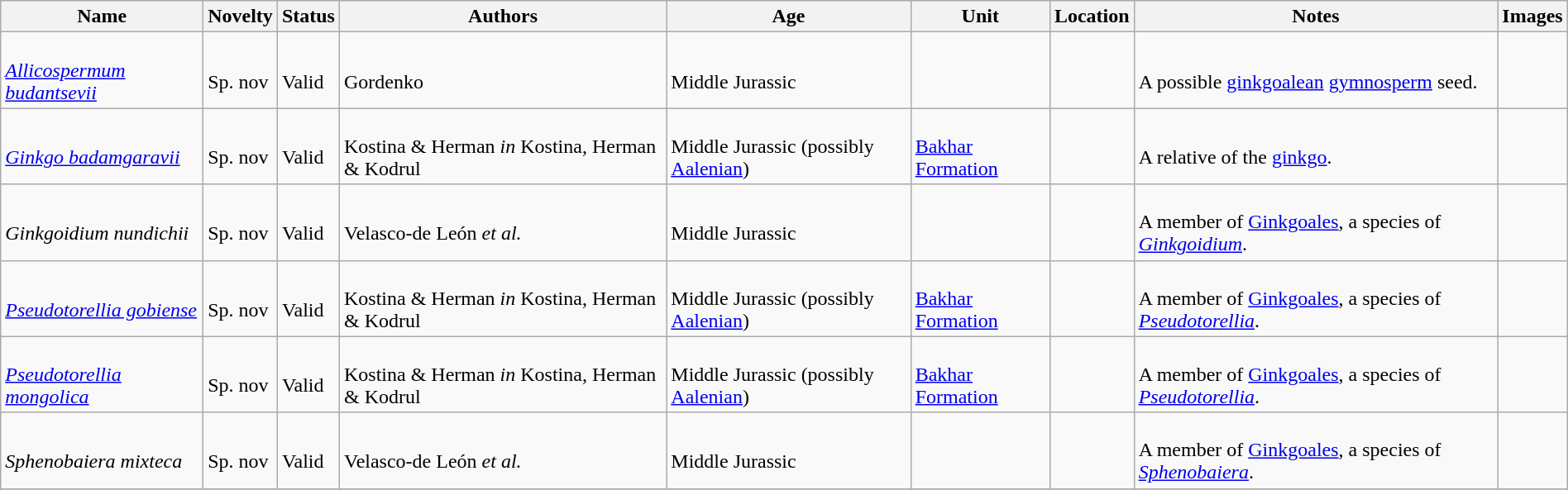<table class="wikitable sortable" align="center" width="100%">
<tr>
<th>Name</th>
<th>Novelty</th>
<th>Status</th>
<th>Authors</th>
<th>Age</th>
<th>Unit</th>
<th>Location</th>
<th>Notes</th>
<th>Images</th>
</tr>
<tr>
<td><br><em><a href='#'>Allicospermum budantsevii</a></em></td>
<td><br>Sp. nov</td>
<td><br>Valid</td>
<td><br>Gordenko</td>
<td><br>Middle Jurassic</td>
<td></td>
<td><br></td>
<td><br>A possible <a href='#'>ginkgoalean</a> <a href='#'>gymnosperm</a> seed.</td>
<td></td>
</tr>
<tr>
<td><br><em><a href='#'>Ginkgo badamgaravii</a></em></td>
<td><br>Sp. nov</td>
<td><br>Valid</td>
<td><br>Kostina & Herman <em>in</em> Kostina, Herman & Kodrul</td>
<td><br>Middle Jurassic (possibly <a href='#'>Aalenian</a>)</td>
<td><br><a href='#'>Bakhar Formation</a></td>
<td><br></td>
<td><br>A relative of the <a href='#'>ginkgo</a>.</td>
<td></td>
</tr>
<tr>
<td><br><em>Ginkgoidium nundichii</em></td>
<td><br>Sp. nov</td>
<td><br>Valid</td>
<td><br>Velasco-de León <em>et al.</em></td>
<td><br>Middle Jurassic</td>
<td></td>
<td><br></td>
<td><br>A member of <a href='#'>Ginkgoales</a>, a species of <em><a href='#'>Ginkgoidium</a></em>.</td>
<td></td>
</tr>
<tr>
<td><br><em><a href='#'>Pseudotorellia gobiense</a></em></td>
<td><br>Sp. nov</td>
<td><br>Valid</td>
<td><br>Kostina & Herman <em>in</em> Kostina, Herman & Kodrul</td>
<td><br>Middle Jurassic (possibly <a href='#'>Aalenian</a>)</td>
<td><br><a href='#'>Bakhar Formation</a></td>
<td><br></td>
<td><br>A member of <a href='#'>Ginkgoales</a>, a species of <em><a href='#'>Pseudotorellia</a></em>.</td>
<td></td>
</tr>
<tr>
<td><br><em><a href='#'>Pseudotorellia mongolica</a></em></td>
<td><br>Sp. nov</td>
<td><br>Valid</td>
<td><br>Kostina & Herman <em>in</em> Kostina, Herman & Kodrul</td>
<td><br>Middle Jurassic (possibly <a href='#'>Aalenian</a>)</td>
<td><br><a href='#'>Bakhar Formation</a></td>
<td><br></td>
<td><br>A member of <a href='#'>Ginkgoales</a>, a species of <em><a href='#'>Pseudotorellia</a></em>.</td>
<td></td>
</tr>
<tr>
<td><br><em>Sphenobaiera mixteca</em></td>
<td><br>Sp. nov</td>
<td><br>Valid</td>
<td><br>Velasco-de León <em>et al.</em></td>
<td><br>Middle Jurassic</td>
<td></td>
<td><br></td>
<td><br>A member of <a href='#'>Ginkgoales</a>, a species of <em><a href='#'>Sphenobaiera</a></em>.</td>
<td></td>
</tr>
<tr>
</tr>
</table>
